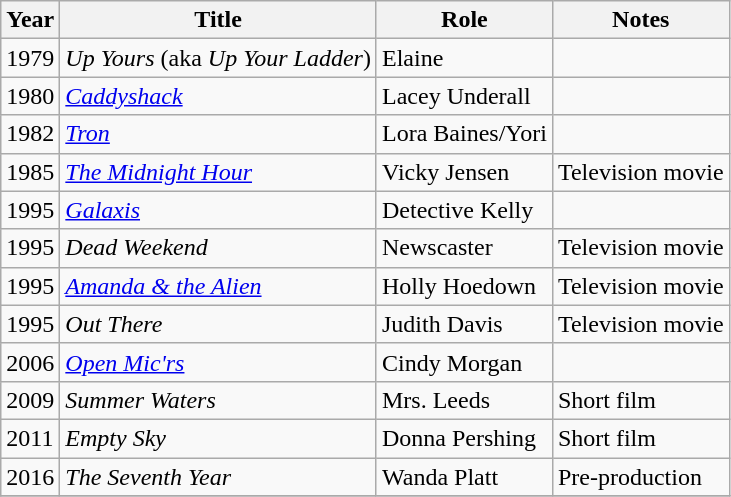<table class="wikitable sortable">
<tr>
<th>Year</th>
<th>Title</th>
<th>Role</th>
<th>Notes</th>
</tr>
<tr>
<td>1979</td>
<td><em>Up Yours</em> (aka <em>Up Your Ladder</em>)</td>
<td>Elaine</td>
<td></td>
</tr>
<tr>
<td>1980</td>
<td><em><a href='#'>Caddyshack</a></em></td>
<td>Lacey Underall</td>
<td></td>
</tr>
<tr>
<td>1982</td>
<td><em><a href='#'>Tron</a></em></td>
<td>Lora Baines/Yori</td>
<td></td>
</tr>
<tr>
<td>1985</td>
<td><em><a href='#'>The Midnight Hour</a></em></td>
<td>Vicky Jensen</td>
<td>Television movie </td>
</tr>
<tr>
<td>1995</td>
<td><em><a href='#'>Galaxis</a></em></td>
<td>Detective Kelly</td>
<td></td>
</tr>
<tr>
<td>1995</td>
<td><em>Dead Weekend</em></td>
<td>Newscaster</td>
<td>Television movie </td>
</tr>
<tr>
<td>1995</td>
<td><em><a href='#'>Amanda & the Alien</a></em></td>
<td>Holly Hoedown</td>
<td>Television movie </td>
</tr>
<tr>
<td>1995</td>
<td><em>Out There</em></td>
<td>Judith Davis</td>
<td>Television movie </td>
</tr>
<tr>
<td>2006</td>
<td><em><a href='#'>Open Mic'rs</a></em></td>
<td>Cindy Morgan</td>
<td></td>
</tr>
<tr>
<td>2009</td>
<td><em>Summer Waters</em></td>
<td>Mrs. Leeds</td>
<td>Short film</td>
</tr>
<tr>
<td>2011</td>
<td><em>Empty Sky</em></td>
<td>Donna Pershing</td>
<td>Short film</td>
</tr>
<tr>
<td>2016</td>
<td><em>The Seventh Year</em></td>
<td>Wanda Platt</td>
<td>Pre-production</td>
</tr>
<tr>
</tr>
</table>
